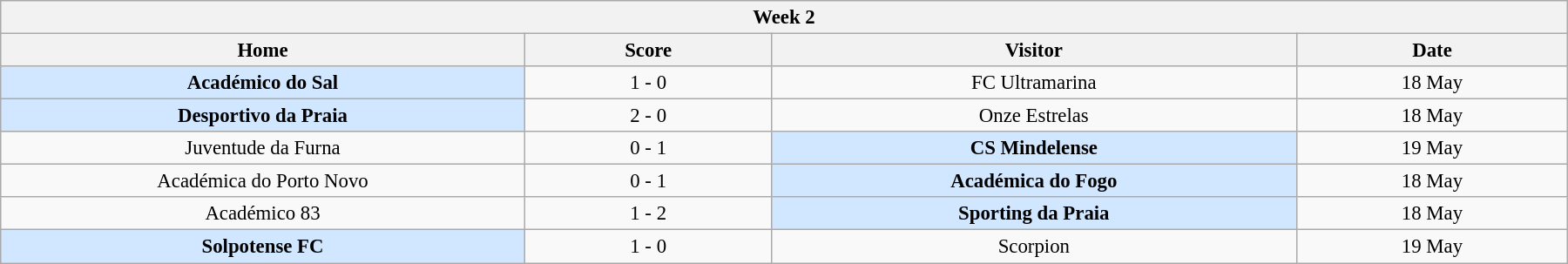<table class="wikitable" style="font-size:95%; text-align: center; width: 95%; margin:1em auto;">
<tr>
<th colspan="12" style="with: 100%;">Week 2</th>
</tr>
<tr>
<th width="200">Home</th>
<th width="90">Score</th>
<th width="200">Visitor</th>
<th width="100">Date</th>
</tr>
<tr>
<td bgcolor=#D0E7FF><strong>Académico do Sal</strong></td>
<td>1 - 0</td>
<td>FC Ultramarina</td>
<td>18 May</td>
</tr>
<tr>
<td bgcolor=#D0E7FF><strong>Desportivo da Praia</strong></td>
<td>2 - 0</td>
<td>Onze Estrelas</td>
<td>18 May</td>
</tr>
<tr>
<td>Juventude da Furna</td>
<td>0 - 1</td>
<td bgcolor=#D0E7FF><strong>CS Mindelense</strong></td>
<td>19 May</td>
</tr>
<tr>
<td>Académica do Porto Novo</td>
<td>0 - 1</td>
<td bgcolor=#D0E7FF><strong>Académica do Fogo</strong></td>
<td>18 May</td>
</tr>
<tr>
<td>Académico 83</td>
<td>1 - 2</td>
<td bgcolor=#D0E7FF><strong>Sporting da Praia</strong></td>
<td>18 May</td>
</tr>
<tr>
<td bgcolor=#D0E7FF><strong>Solpotense FC</strong></td>
<td>1 - 0</td>
<td>Scorpion</td>
<td>19 May</td>
</tr>
</table>
